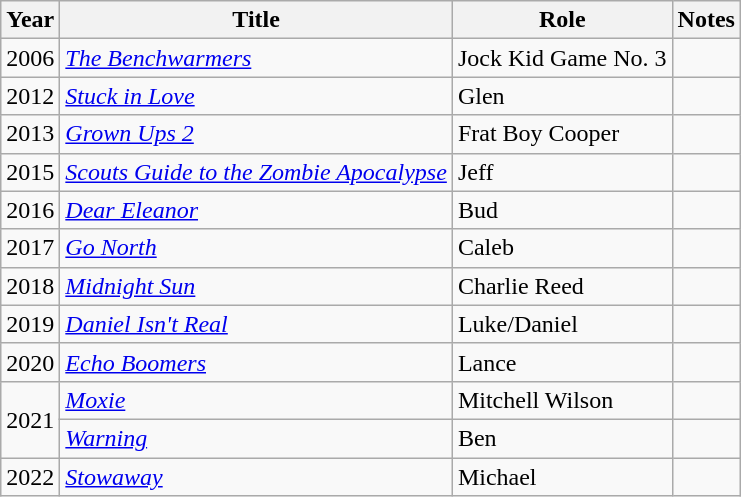<table class="wikitable sortable plainrowheaders">
<tr>
<th scope="col">Year</th>
<th scope="col">Title</th>
<th scope="col">Role</th>
<th scope="col" class="unsortable">Notes</th>
</tr>
<tr>
<td>2006</td>
<td><em><a href='#'>The Benchwarmers</a></em></td>
<td>Jock Kid Game No. 3</td>
<td></td>
</tr>
<tr>
<td>2012</td>
<td><em><a href='#'>Stuck in Love</a></em></td>
<td>Glen</td>
<td></td>
</tr>
<tr>
<td>2013</td>
<td><em><a href='#'>Grown Ups 2</a></em></td>
<td>Frat Boy Cooper</td>
<td></td>
</tr>
<tr>
<td>2015</td>
<td><em><a href='#'>Scouts Guide to the Zombie Apocalypse</a></em></td>
<td>Jeff</td>
<td></td>
</tr>
<tr>
<td>2016</td>
<td><em><a href='#'>Dear Eleanor</a></em></td>
<td>Bud</td>
<td></td>
</tr>
<tr>
<td>2017</td>
<td><em><a href='#'>Go North</a></em></td>
<td>Caleb</td>
<td></td>
</tr>
<tr>
<td>2018</td>
<td><em><a href='#'>Midnight Sun</a></em></td>
<td>Charlie Reed</td>
<td></td>
</tr>
<tr>
<td>2019</td>
<td><em><a href='#'>Daniel Isn't Real</a></em></td>
<td>Luke/Daniel</td>
<td></td>
</tr>
<tr>
<td>2020</td>
<td><em><a href='#'>Echo Boomers</a></em></td>
<td>Lance</td>
<td></td>
</tr>
<tr>
<td rowspan="2">2021</td>
<td><em><a href='#'>Moxie</a></em></td>
<td>Mitchell Wilson</td>
<td></td>
</tr>
<tr>
<td><em><a href='#'>Warning</a></em></td>
<td>Ben</td>
<td></td>
</tr>
<tr>
<td>2022</td>
<td><a href='#'><em>Stowaway</em></a></td>
<td>Michael</td>
<td></td>
</tr>
</table>
